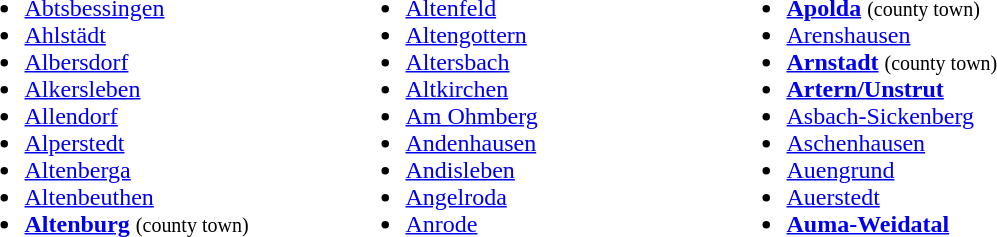<table>
<tr ---->
<td width="250" valign="top"><br><ul><li><a href='#'>Abtsbessingen</a></li><li><a href='#'>Ahlstädt</a></li><li><a href='#'>Albersdorf</a></li><li><a href='#'>Alkersleben</a></li><li><a href='#'>Allendorf</a></li><li><a href='#'>Alperstedt</a></li><li><a href='#'>Altenberga</a></li><li><a href='#'>Altenbeuthen</a></li><li><strong><a href='#'>Altenburg</a></strong> <small>(county town)</small></li></ul></td>
<td width="250" valign="top"><br><ul><li><a href='#'>Altenfeld</a></li><li><a href='#'>Altengottern</a></li><li><a href='#'>Altersbach</a></li><li><a href='#'>Altkirchen</a></li><li><a href='#'>Am Ohmberg</a></li><li><a href='#'>Andenhausen</a></li><li><a href='#'>Andisleben</a></li><li><a href='#'>Angelroda</a></li><li><a href='#'>Anrode</a></li></ul></td>
<td width="250" valign="top"><br><ul><li><strong><a href='#'>Apolda</a></strong> <small>(county town)</small></li><li><a href='#'>Arenshausen</a></li><li><strong><a href='#'>Arnstadt</a></strong> <small>(county town)</small></li><li><strong><a href='#'>Artern/Unstrut</a></strong></li><li><a href='#'>Asbach-Sickenberg</a></li><li><a href='#'>Aschenhausen</a></li><li><a href='#'>Auengrund</a></li><li><a href='#'>Auerstedt</a></li><li><strong><a href='#'>Auma-Weidatal</a></strong></li></ul></td>
</tr>
</table>
